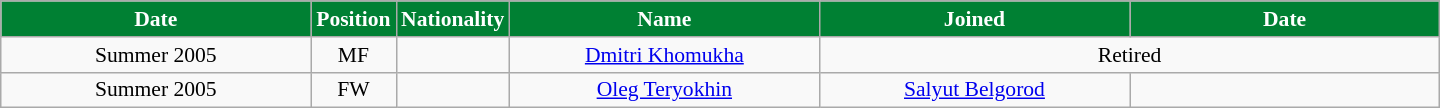<table class="wikitable"  style="text-align:center; font-size:90%; ">
<tr>
<th style="background:#008033; color:white; width:200px;">Date</th>
<th style="background:#008033; color:white; width:50px;">Position</th>
<th style="background:#008033; color:white; width:50px;">Nationality</th>
<th style="background:#008033; color:white; width:200px;">Name</th>
<th style="background:#008033; color:white; width:200px;">Joined</th>
<th style="background:#008033; color:white; width:200px;">Date</th>
</tr>
<tr>
<td>Summer 2005</td>
<td>MF</td>
<td></td>
<td><a href='#'>Dmitri Khomukha</a></td>
<td colspan="2">Retired</td>
</tr>
<tr>
<td>Summer 2005</td>
<td>FW</td>
<td></td>
<td><a href='#'>Oleg Teryokhin</a></td>
<td><a href='#'>Salyut Belgorod</a></td>
<td></td>
</tr>
</table>
